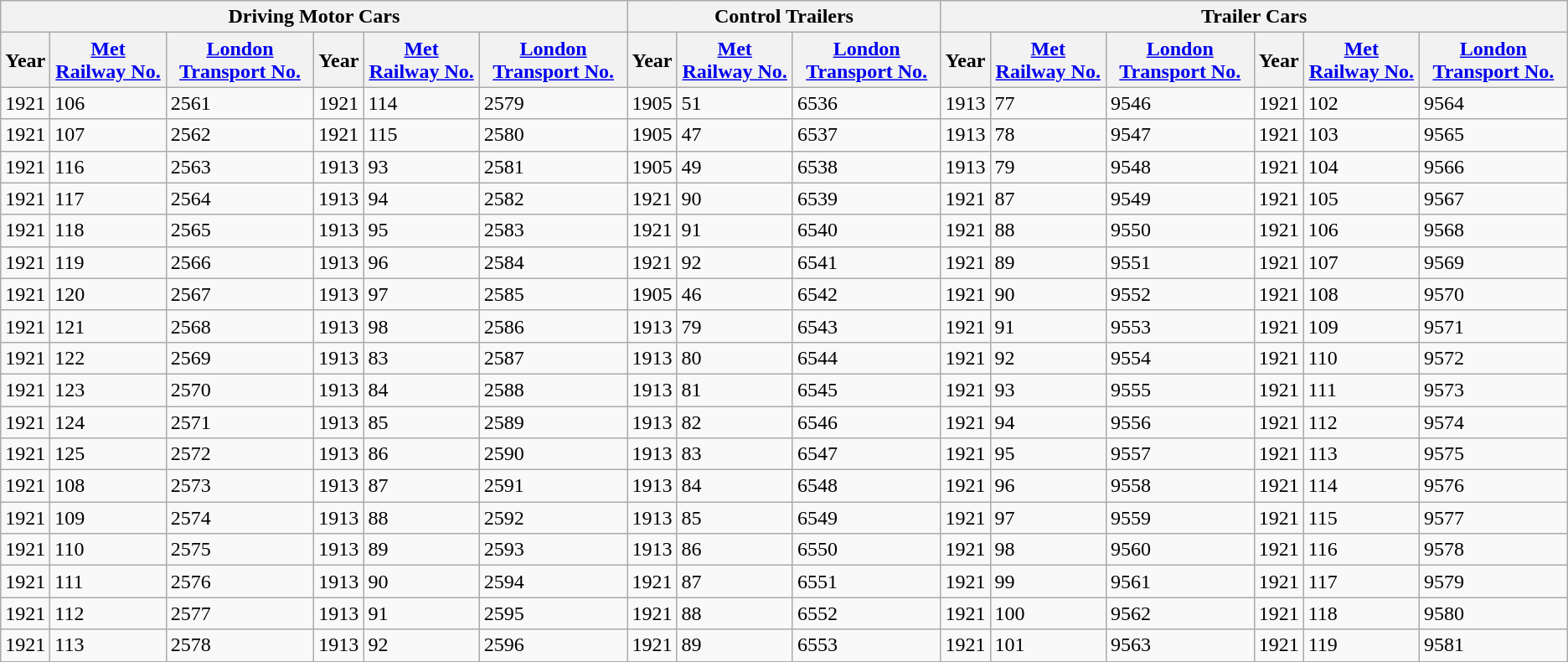<table class="wikitable mw-collapsible mw-uncollapsed center">
<tr>
<th colspan="6">Driving Motor Cars</th>
<th colspan="3">Control Trailers</th>
<th colspan="6">Trailer Cars</th>
</tr>
<tr>
<th>Year</th>
<th><a href='#'>Met Railway No.</a></th>
<th><a href='#'>London Transport No.</a></th>
<th>Year</th>
<th><a href='#'>Met Railway No.</a></th>
<th><a href='#'>London Transport No.</a></th>
<th>Year</th>
<th><a href='#'>Met Railway No.</a></th>
<th><a href='#'>London Transport No.</a></th>
<th>Year</th>
<th><a href='#'>Met Railway No.</a></th>
<th><a href='#'>London Transport No.</a></th>
<th>Year</th>
<th><a href='#'>Met Railway No.</a></th>
<th><a href='#'>London Transport No.</a></th>
</tr>
<tr>
<td>1921</td>
<td>106</td>
<td>2561</td>
<td>1921</td>
<td>114</td>
<td>2579</td>
<td>1905</td>
<td>51</td>
<td>6536</td>
<td>1913</td>
<td>77</td>
<td>9546</td>
<td>1921</td>
<td>102</td>
<td>9564</td>
</tr>
<tr>
<td>1921</td>
<td>107</td>
<td>2562</td>
<td>1921</td>
<td>115</td>
<td>2580</td>
<td>1905</td>
<td>47</td>
<td>6537</td>
<td>1913</td>
<td>78</td>
<td>9547</td>
<td>1921</td>
<td>103</td>
<td>9565</td>
</tr>
<tr>
<td>1921</td>
<td>116</td>
<td>2563</td>
<td>1913</td>
<td>93</td>
<td>2581</td>
<td>1905</td>
<td>49</td>
<td>6538</td>
<td>1913</td>
<td>79</td>
<td>9548</td>
<td>1921</td>
<td>104</td>
<td>9566</td>
</tr>
<tr>
<td>1921</td>
<td>117</td>
<td>2564</td>
<td>1913</td>
<td>94</td>
<td>2582</td>
<td>1921</td>
<td>90</td>
<td>6539</td>
<td>1921</td>
<td>87</td>
<td>9549</td>
<td>1921</td>
<td>105</td>
<td>9567</td>
</tr>
<tr>
<td>1921</td>
<td>118</td>
<td>2565</td>
<td>1913</td>
<td>95</td>
<td>2583</td>
<td>1921</td>
<td>91</td>
<td>6540</td>
<td>1921</td>
<td>88</td>
<td>9550</td>
<td>1921</td>
<td>106</td>
<td>9568</td>
</tr>
<tr>
<td>1921</td>
<td>119</td>
<td>2566</td>
<td>1913</td>
<td>96</td>
<td>2584</td>
<td>1921</td>
<td>92</td>
<td>6541</td>
<td>1921</td>
<td>89</td>
<td>9551</td>
<td>1921</td>
<td>107</td>
<td>9569</td>
</tr>
<tr>
<td>1921</td>
<td>120</td>
<td>2567</td>
<td>1913</td>
<td>97</td>
<td>2585</td>
<td>1905</td>
<td>46</td>
<td>6542</td>
<td>1921</td>
<td>90</td>
<td>9552</td>
<td>1921</td>
<td>108</td>
<td>9570</td>
</tr>
<tr>
<td>1921</td>
<td>121</td>
<td>2568</td>
<td>1913</td>
<td>98</td>
<td>2586</td>
<td>1913</td>
<td>79</td>
<td>6543</td>
<td>1921</td>
<td>91</td>
<td>9553</td>
<td>1921</td>
<td>109</td>
<td>9571</td>
</tr>
<tr>
<td>1921</td>
<td>122</td>
<td>2569</td>
<td>1913</td>
<td>83</td>
<td>2587</td>
<td>1913</td>
<td>80</td>
<td>6544</td>
<td>1921</td>
<td>92</td>
<td>9554</td>
<td>1921</td>
<td>110</td>
<td>9572</td>
</tr>
<tr>
<td>1921</td>
<td>123</td>
<td>2570</td>
<td>1913</td>
<td>84</td>
<td>2588</td>
<td>1913</td>
<td>81</td>
<td>6545</td>
<td>1921</td>
<td>93</td>
<td>9555</td>
<td>1921</td>
<td>111</td>
<td>9573</td>
</tr>
<tr>
<td>1921</td>
<td>124</td>
<td>2571</td>
<td>1913</td>
<td>85</td>
<td>2589</td>
<td>1913</td>
<td>82</td>
<td>6546</td>
<td>1921</td>
<td>94</td>
<td>9556</td>
<td>1921</td>
<td>112</td>
<td>9574</td>
</tr>
<tr>
<td>1921</td>
<td>125</td>
<td>2572</td>
<td>1913</td>
<td>86</td>
<td>2590</td>
<td>1913</td>
<td>83</td>
<td>6547</td>
<td>1921</td>
<td>95</td>
<td>9557</td>
<td>1921</td>
<td>113</td>
<td>9575</td>
</tr>
<tr>
<td>1921</td>
<td>108</td>
<td>2573</td>
<td>1913</td>
<td>87</td>
<td>2591</td>
<td>1913</td>
<td>84</td>
<td>6548</td>
<td>1921</td>
<td>96</td>
<td>9558</td>
<td>1921</td>
<td>114</td>
<td>9576</td>
</tr>
<tr>
<td>1921</td>
<td>109</td>
<td>2574</td>
<td>1913</td>
<td>88</td>
<td>2592</td>
<td>1913</td>
<td>85</td>
<td>6549</td>
<td>1921</td>
<td>97</td>
<td>9559</td>
<td>1921</td>
<td>115</td>
<td>9577</td>
</tr>
<tr>
<td>1921</td>
<td>110</td>
<td>2575</td>
<td>1913</td>
<td>89</td>
<td>2593</td>
<td>1913</td>
<td>86</td>
<td>6550</td>
<td>1921</td>
<td>98</td>
<td>9560</td>
<td>1921</td>
<td>116</td>
<td>9578</td>
</tr>
<tr>
<td>1921</td>
<td>111</td>
<td>2576</td>
<td>1913</td>
<td>90</td>
<td>2594</td>
<td>1921</td>
<td>87</td>
<td>6551</td>
<td>1921</td>
<td>99</td>
<td>9561</td>
<td>1921</td>
<td>117</td>
<td>9579</td>
</tr>
<tr>
<td>1921</td>
<td>112</td>
<td>2577</td>
<td>1913</td>
<td>91</td>
<td>2595</td>
<td>1921</td>
<td>88</td>
<td>6552</td>
<td>1921</td>
<td>100</td>
<td>9562</td>
<td>1921</td>
<td>118</td>
<td>9580</td>
</tr>
<tr>
<td>1921</td>
<td>113</td>
<td>2578</td>
<td>1913</td>
<td>92</td>
<td>2596</td>
<td>1921</td>
<td>89</td>
<td>6553</td>
<td>1921</td>
<td>101</td>
<td>9563</td>
<td>1921</td>
<td>119</td>
<td>9581</td>
</tr>
</table>
